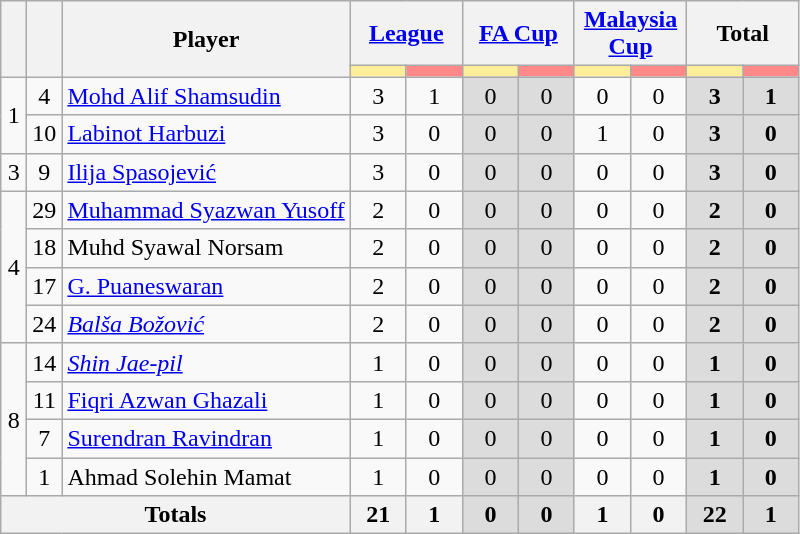<table class="wikitable" style="text-align:center;">
<tr style="text-align:center;">
<th width=10 rowspan="2"></th>
<th width=10 rowspan="2"></th>
<th rowspan="2">Player</th>
<th colspan="2"><a href='#'>League</a></th>
<th colspan="2"><a href='#'>FA Cup</a></th>
<th colspan="2"><a href='#'>Malaysia Cup</a></th>
<th colspan="2">Total</th>
</tr>
<tr>
<th style="width:30px; background:#fe9;"></th>
<th style="width:30px; background:#ff8888;"></th>
<th style="width:30px; background:#fe9;"></th>
<th style="width:30px; background:#ff8888;"></th>
<th style="width:30px; background:#fe9;"></th>
<th style="width:30px; background:#ff8888;"></th>
<th style="width:30px; background:#fe9;"></th>
<th style="width:30px; background:#ff8888;"></th>
</tr>
<tr>
<td rowspan="2">1</td>
<td>4</td>
<td align=left> <a href='#'>Mohd Alif Shamsudin</a></td>
<td>3 </td>
<td>1 </td>
<td style="background:#DCDCDC">0 </td>
<td style="background:#DCDCDC">0 </td>
<td>0 </td>
<td>0 </td>
<td style="background:#DCDCDC"><strong>3</strong> </td>
<td style="background:#DCDCDC"><strong>1</strong> </td>
</tr>
<tr>
<td>10</td>
<td align=left> <a href='#'>Labinot Harbuzi</a></td>
<td>3 </td>
<td>0 </td>
<td style="background:#DCDCDC">0 </td>
<td style="background:#DCDCDC">0 </td>
<td>1 </td>
<td>0 </td>
<td style="background:#DCDCDC"><strong>3</strong> </td>
<td style="background:#DCDCDC"><strong>0</strong> </td>
</tr>
<tr>
<td>3</td>
<td>9</td>
<td align=left> <a href='#'>Ilija Spasojević</a></td>
<td>3 </td>
<td>0 </td>
<td style="background:#DCDCDC">0 </td>
<td style="background:#DCDCDC">0 </td>
<td>0 </td>
<td>0 </td>
<td style="background:#DCDCDC"><strong>3</strong> </td>
<td style="background:#DCDCDC"><strong>0</strong> </td>
</tr>
<tr>
<td rowspan="4">4</td>
<td>29</td>
<td align=left> <a href='#'>Muhammad Syazwan Yusoff</a></td>
<td>2 </td>
<td>0 </td>
<td style="background:#DCDCDC">0 </td>
<td style="background:#DCDCDC">0 </td>
<td>0 </td>
<td>0 </td>
<td style="background:#DCDCDC"><strong>2</strong> </td>
<td style="background:#DCDCDC"><strong>0</strong> </td>
</tr>
<tr>
<td>18</td>
<td align=left> Muhd Syawal Norsam</td>
<td>2 </td>
<td>0 </td>
<td style="background:#DCDCDC">0 </td>
<td style="background:#DCDCDC">0 </td>
<td>0 </td>
<td>0 </td>
<td style="background:#DCDCDC"><strong>2</strong> </td>
<td style="background:#DCDCDC"><strong>0</strong> </td>
</tr>
<tr>
<td>17</td>
<td align=left> <a href='#'>G. Puaneswaran</a></td>
<td>2 </td>
<td>0 </td>
<td style="background:#DCDCDC">0 </td>
<td style="background:#DCDCDC">0 </td>
<td>0 </td>
<td>0 </td>
<td style="background:#DCDCDC"><strong>2</strong> </td>
<td style="background:#DCDCDC"><strong>0</strong> </td>
</tr>
<tr>
<td>24</td>
<td align=left> <em><a href='#'>Balša Božović</a></em></td>
<td>2 </td>
<td>0 </td>
<td style="background:#DCDCDC">0 </td>
<td style="background:#DCDCDC">0 </td>
<td>0 </td>
<td>0 </td>
<td style="background:#DCDCDC"><strong>2</strong> </td>
<td style="background:#DCDCDC"><strong>0</strong> </td>
</tr>
<tr>
<td rowspan="4">8</td>
<td>14</td>
<td align=left> <em><a href='#'>Shin Jae-pil</a></em></td>
<td>1 </td>
<td>0 </td>
<td style="background:#DCDCDC">0 </td>
<td style="background:#DCDCDC">0 </td>
<td>0 </td>
<td>0 </td>
<td style="background:#DCDCDC"><strong>1</strong> </td>
<td style="background:#DCDCDC"><strong>0</strong> </td>
</tr>
<tr>
<td>11</td>
<td align=left> <a href='#'>Fiqri Azwan Ghazali</a></td>
<td>1 </td>
<td>0 </td>
<td style="background:#DCDCDC">0 </td>
<td style="background:#DCDCDC">0 </td>
<td>0 </td>
<td>0 </td>
<td style="background:#DCDCDC"><strong>1</strong> </td>
<td style="background:#DCDCDC"><strong>0</strong> </td>
</tr>
<tr>
<td>7</td>
<td align=left> <a href='#'>Surendran Ravindran</a></td>
<td>1 </td>
<td>0 </td>
<td style="background:#DCDCDC">0 </td>
<td style="background:#DCDCDC">0 </td>
<td>0 </td>
<td>0 </td>
<td style="background:#DCDCDC"><strong>1</strong> </td>
<td style="background:#DCDCDC"><strong>0</strong> </td>
</tr>
<tr>
<td>1</td>
<td align=left>Ahmad Solehin Mamat</td>
<td>1 </td>
<td>0 </td>
<td style="background:#DCDCDC">0 </td>
<td style="background:#DCDCDC">0 </td>
<td>0 </td>
<td>0 </td>
<td style="background:#DCDCDC"><strong>1</strong> </td>
<td style="background:#DCDCDC"><strong>0</strong> </td>
</tr>
<tr>
<th colspan="3">Totals</th>
<th>21 </th>
<th>1 </th>
<th style="background:#DCDCDC">0 </th>
<th style="background:#DCDCDC">0 </th>
<th>1 </th>
<th>0 </th>
<th style="background:#DCDCDC">22 </th>
<th style="background:#DCDCDC">1 </th>
</tr>
</table>
